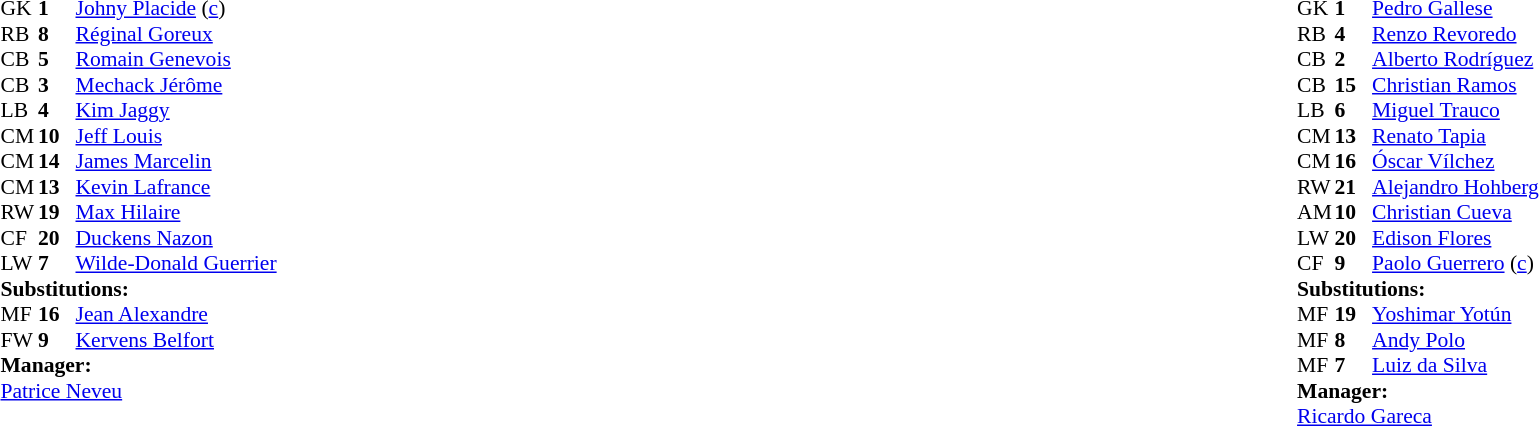<table style="width:100%">
<tr>
<td style="vertical-align:top; width:40%"><br><table style="font-size: 90%" cellspacing="0" cellpadding="0">
<tr>
<th width=25></th>
<th width=25></th>
</tr>
<tr>
<td>GK</td>
<td><strong>1</strong></td>
<td><a href='#'>Johny Placide</a> (<a href='#'>c</a>)</td>
</tr>
<tr>
<td>RB</td>
<td><strong>8</strong></td>
<td><a href='#'>Réginal Goreux</a></td>
</tr>
<tr>
<td>CB</td>
<td><strong>5</strong></td>
<td><a href='#'>Romain Genevois</a></td>
</tr>
<tr>
<td>CB</td>
<td><strong>3</strong></td>
<td><a href='#'>Mechack Jérôme</a></td>
</tr>
<tr>
<td>LB</td>
<td><strong>4</strong></td>
<td><a href='#'>Kim Jaggy</a></td>
</tr>
<tr>
<td>CM</td>
<td><strong>10</strong></td>
<td><a href='#'>Jeff Louis</a></td>
</tr>
<tr>
<td>CM</td>
<td><strong>14</strong></td>
<td><a href='#'>James Marcelin</a></td>
<td></td>
</tr>
<tr>
<td>CM</td>
<td><strong>13</strong></td>
<td><a href='#'>Kevin Lafrance</a></td>
</tr>
<tr>
<td>RW</td>
<td><strong>19</strong></td>
<td><a href='#'>Max Hilaire</a></td>
<td></td>
<td></td>
</tr>
<tr>
<td>CF</td>
<td><strong>20</strong></td>
<td><a href='#'>Duckens Nazon</a></td>
<td></td>
<td></td>
</tr>
<tr>
<td>LW</td>
<td><strong>7</strong></td>
<td><a href='#'>Wilde-Donald Guerrier</a></td>
</tr>
<tr>
<td colspan=3><strong>Substitutions:</strong></td>
</tr>
<tr>
<td>MF</td>
<td><strong>16</strong></td>
<td><a href='#'>Jean Alexandre</a></td>
<td></td>
<td></td>
</tr>
<tr>
<td>FW</td>
<td><strong>9</strong></td>
<td><a href='#'>Kervens Belfort</a></td>
<td></td>
<td></td>
</tr>
<tr>
<td colspan=3><strong>Manager:</strong></td>
</tr>
<tr>
<td colspan=4> <a href='#'>Patrice Neveu</a></td>
</tr>
</table>
</td>
<td valign="top"></td>
<td style="vertical-align:top; width:50%"><br><table cellspacing="0" cellpadding="0" style="font-size:90%; margin:auto">
<tr>
<th width=25></th>
<th width=25></th>
</tr>
<tr>
<td>GK</td>
<td><strong>1</strong></td>
<td><a href='#'>Pedro Gallese</a></td>
</tr>
<tr>
<td>RB</td>
<td><strong>4</strong></td>
<td><a href='#'>Renzo Revoredo</a></td>
</tr>
<tr>
<td>CB</td>
<td><strong>2</strong></td>
<td><a href='#'>Alberto Rodríguez</a></td>
<td></td>
</tr>
<tr>
<td>CB</td>
<td><strong>15</strong></td>
<td><a href='#'>Christian Ramos</a></td>
</tr>
<tr>
<td>LB</td>
<td><strong>6</strong></td>
<td><a href='#'>Miguel Trauco</a></td>
</tr>
<tr>
<td>CM</td>
<td><strong>13</strong></td>
<td><a href='#'>Renato Tapia</a></td>
</tr>
<tr>
<td>CM</td>
<td><strong>16</strong></td>
<td><a href='#'>Óscar Vílchez</a></td>
</tr>
<tr>
<td>RW</td>
<td><strong>21</strong></td>
<td><a href='#'>Alejandro Hohberg</a></td>
<td></td>
<td></td>
</tr>
<tr>
<td>AM</td>
<td><strong>10</strong></td>
<td><a href='#'>Christian Cueva</a></td>
<td></td>
<td></td>
</tr>
<tr>
<td>LW</td>
<td><strong>20</strong></td>
<td><a href='#'>Edison Flores</a></td>
<td></td>
<td></td>
</tr>
<tr>
<td>CF</td>
<td><strong>9</strong></td>
<td><a href='#'>Paolo Guerrero</a> (<a href='#'>c</a>)</td>
<td></td>
</tr>
<tr>
<td colspan=3><strong>Substitutions:</strong></td>
</tr>
<tr>
<td>MF</td>
<td><strong>19</strong></td>
<td><a href='#'>Yoshimar Yotún</a></td>
<td></td>
<td></td>
</tr>
<tr>
<td>MF</td>
<td><strong>8</strong></td>
<td><a href='#'>Andy Polo</a></td>
<td></td>
<td></td>
</tr>
<tr>
<td>MF</td>
<td><strong>7</strong></td>
<td><a href='#'>Luiz da Silva</a></td>
<td></td>
<td></td>
</tr>
<tr>
<td colspan=3><strong>Manager:</strong></td>
</tr>
<tr>
<td colspan=3> <a href='#'>Ricardo Gareca</a></td>
</tr>
</table>
</td>
</tr>
</table>
